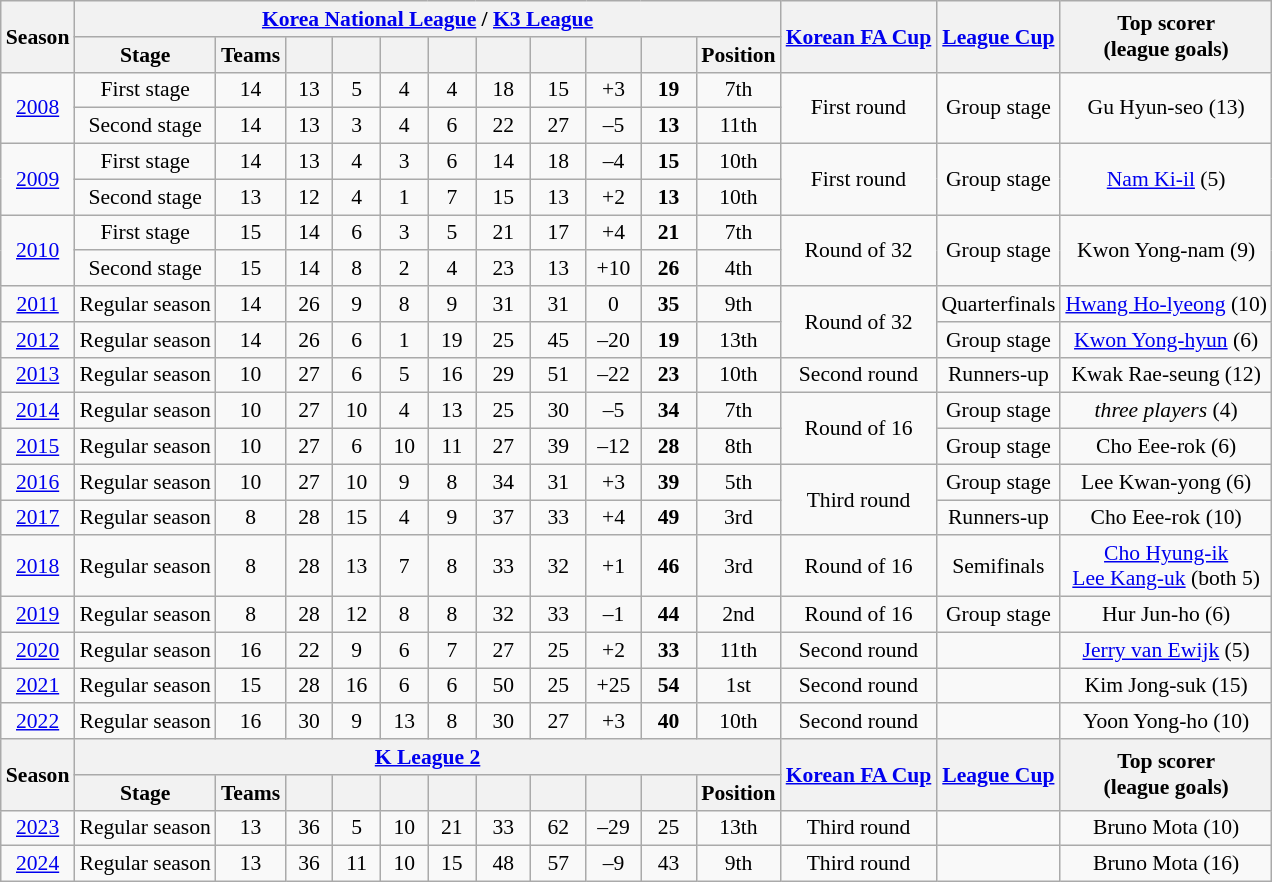<table class="wikitable" style="text-align:center; font-size:90%;">
<tr>
<th rowspan=2>Season</th>
<th colspan=11><a href='#'>Korea National League</a> / <a href='#'>K3 League</a></th>
<th rowspan=2><a href='#'>Korean FA Cup</a></th>
<th rowspan=2><a href='#'>League Cup</a></th>
<th rowspan=2>Top scorer<br>(league goals)</th>
</tr>
<tr>
<th>Stage</th>
<th>Teams</th>
<th width=25></th>
<th width=25></th>
<th width=25></th>
<th width=25></th>
<th width=30></th>
<th width=30></th>
<th width=30></th>
<th width=30></th>
<th>Position</th>
</tr>
<tr>
<td rowspan=2><a href='#'>2008</a></td>
<td>First stage</td>
<td>14</td>
<td>13</td>
<td>5</td>
<td>4</td>
<td>4</td>
<td>18</td>
<td>15</td>
<td>+3</td>
<td><strong>19</strong></td>
<td>7th</td>
<td rowspan=2>First round</td>
<td rowspan=2>Group stage</td>
<td rowspan=2>Gu Hyun-seo (13)</td>
</tr>
<tr>
<td>Second stage</td>
<td>14</td>
<td>13</td>
<td>3</td>
<td>4</td>
<td>6</td>
<td>22</td>
<td>27</td>
<td>–5</td>
<td><strong>13</strong></td>
<td>11th</td>
</tr>
<tr>
<td rowspan=2><a href='#'>2009</a></td>
<td>First stage</td>
<td>14</td>
<td>13</td>
<td>4</td>
<td>3</td>
<td>6</td>
<td>14</td>
<td>18</td>
<td>–4</td>
<td><strong>15</strong></td>
<td>10th</td>
<td rowspan=2>First round</td>
<td rowspan=2>Group stage</td>
<td rowspan=2><a href='#'>Nam Ki-il</a> (5)</td>
</tr>
<tr>
<td>Second stage</td>
<td>13</td>
<td>12</td>
<td>4</td>
<td>1</td>
<td>7</td>
<td>15</td>
<td>13</td>
<td>+2</td>
<td><strong>13</strong></td>
<td>10th</td>
</tr>
<tr>
<td rowspan=2><a href='#'>2010</a></td>
<td>First stage</td>
<td>15</td>
<td>14</td>
<td>6</td>
<td>3</td>
<td>5</td>
<td>21</td>
<td>17</td>
<td>+4</td>
<td><strong>21</strong></td>
<td>7th</td>
<td rowspan=2>Round of 32</td>
<td rowspan=2>Group stage</td>
<td rowspan=2>Kwon Yong-nam (9)</td>
</tr>
<tr>
<td>Second stage</td>
<td>15</td>
<td>14</td>
<td>8</td>
<td>2</td>
<td>4</td>
<td>23</td>
<td>13</td>
<td>+10</td>
<td><strong>26</strong></td>
<td>4th</td>
</tr>
<tr>
<td><a href='#'>2011</a></td>
<td>Regular season</td>
<td>14</td>
<td>26</td>
<td>9</td>
<td>8</td>
<td>9</td>
<td>31</td>
<td>31</td>
<td>0</td>
<td><strong>35</strong></td>
<td>9th</td>
<td rowspan=2>Round of 32</td>
<td>Quarterfinals</td>
<td><a href='#'>Hwang Ho-lyeong</a> (10)</td>
</tr>
<tr>
<td><a href='#'>2012</a></td>
<td>Regular season</td>
<td>14</td>
<td>26</td>
<td>6</td>
<td>1</td>
<td>19</td>
<td>25</td>
<td>45</td>
<td>–20</td>
<td><strong>19</strong></td>
<td>13th</td>
<td>Group stage</td>
<td><a href='#'>Kwon Yong-hyun</a> (6)</td>
</tr>
<tr>
<td><a href='#'>2013</a></td>
<td>Regular season</td>
<td>10</td>
<td>27</td>
<td>6</td>
<td>5</td>
<td>16</td>
<td>29</td>
<td>51</td>
<td>–22</td>
<td><strong>23</strong></td>
<td>10th</td>
<td>Second round</td>
<td>Runners-up</td>
<td>Kwak Rae-seung (12)</td>
</tr>
<tr>
<td><a href='#'>2014</a></td>
<td>Regular season</td>
<td>10</td>
<td>27</td>
<td>10</td>
<td>4</td>
<td>13</td>
<td>25</td>
<td>30</td>
<td>–5</td>
<td><strong>34</strong></td>
<td>7th</td>
<td rowspan="2">Round of 16</td>
<td>Group stage</td>
<td><em>three players</em> (4)</td>
</tr>
<tr>
<td><a href='#'>2015</a></td>
<td>Regular season</td>
<td>10</td>
<td>27</td>
<td>6</td>
<td>10</td>
<td>11</td>
<td>27</td>
<td>39</td>
<td>–12</td>
<td><strong>28</strong></td>
<td>8th</td>
<td>Group stage</td>
<td>Cho Eee-rok (6)</td>
</tr>
<tr>
<td><a href='#'>2016</a></td>
<td>Regular season</td>
<td>10</td>
<td>27</td>
<td>10</td>
<td>9</td>
<td>8</td>
<td>34</td>
<td>31</td>
<td>+3</td>
<td><strong>39</strong></td>
<td>5th</td>
<td rowspan="2">Third round</td>
<td>Group stage</td>
<td>Lee Kwan-yong (6)</td>
</tr>
<tr>
<td><a href='#'>2017</a></td>
<td>Regular season</td>
<td>8</td>
<td>28</td>
<td>15</td>
<td>4</td>
<td>9</td>
<td>37</td>
<td>33</td>
<td>+4</td>
<td><strong>49</strong></td>
<td>3rd</td>
<td>Runners-up</td>
<td>Cho Eee-rok (10)</td>
</tr>
<tr>
<td><a href='#'>2018</a></td>
<td>Regular season</td>
<td>8</td>
<td>28</td>
<td>13</td>
<td>7</td>
<td>8</td>
<td>33</td>
<td>32</td>
<td>+1</td>
<td><strong>46</strong></td>
<td>3rd</td>
<td>Round of 16</td>
<td>Semifinals</td>
<td><a href='#'>Cho Hyung-ik</a><br><a href='#'>Lee Kang-uk</a> (both 5)</td>
</tr>
<tr>
<td><a href='#'>2019</a></td>
<td>Regular season</td>
<td>8</td>
<td>28</td>
<td>12</td>
<td>8</td>
<td>8</td>
<td>32</td>
<td>33</td>
<td>–1</td>
<td><strong>44</strong></td>
<td>2nd</td>
<td>Round of 16</td>
<td>Group stage</td>
<td>Hur Jun-ho (6)</td>
</tr>
<tr>
<td><a href='#'>2020</a></td>
<td>Regular season</td>
<td>16</td>
<td>22</td>
<td>9</td>
<td>6</td>
<td>7</td>
<td>27</td>
<td>25</td>
<td>+2</td>
<td><strong>33</strong></td>
<td>11th</td>
<td>Second round</td>
<td></td>
<td><a href='#'>Jerry van Ewijk</a> (5)</td>
</tr>
<tr>
<td><a href='#'>2021</a></td>
<td>Regular season</td>
<td>15</td>
<td>28</td>
<td>16</td>
<td>6</td>
<td>6</td>
<td>50</td>
<td>25</td>
<td>+25</td>
<td><strong>54</strong></td>
<td>1st</td>
<td>Second round</td>
<td></td>
<td>Kim Jong-suk (15)</td>
</tr>
<tr>
<td><a href='#'>2022</a></td>
<td>Regular season</td>
<td>16</td>
<td>30</td>
<td>9</td>
<td>13</td>
<td>8</td>
<td>30</td>
<td>27</td>
<td>+3</td>
<td><strong>40</strong></td>
<td>10th</td>
<td>Second round</td>
<td></td>
<td>Yoon Yong-ho (10)</td>
</tr>
<tr>
<th rowspan=2>Season</th>
<th colspan=11><a href='#'>K League 2</a></th>
<th rowspan=2><a href='#'>Korean FA Cup</a></th>
<th rowspan=2><a href='#'>League Cup</a></th>
<th rowspan=2>Top scorer<br>(league goals)</th>
</tr>
<tr>
<th>Stage</th>
<th>Teams</th>
<th width=25></th>
<th width=25></th>
<th width=25></th>
<th width=25></th>
<th width=30></th>
<th width=30></th>
<th width=30></th>
<th width=30></th>
<th>Position</th>
</tr>
<tr>
<td><a href='#'>2023</a></td>
<td>Regular season</td>
<td>13</td>
<td>36</td>
<td>5</td>
<td>10</td>
<td>21</td>
<td>33</td>
<td>62</td>
<td>–29</td>
<td>25</td>
<td>13th</td>
<td>Third round</td>
<td></td>
<td>Bruno Mota (10)</td>
</tr>
<tr>
<td><a href='#'>2024</a></td>
<td>Regular season</td>
<td>13</td>
<td>36</td>
<td>11</td>
<td>10</td>
<td>15</td>
<td>48</td>
<td>57</td>
<td>–9</td>
<td>43</td>
<td>9th</td>
<td>Third round</td>
<td></td>
<td>Bruno Mota (16)</td>
</tr>
</table>
